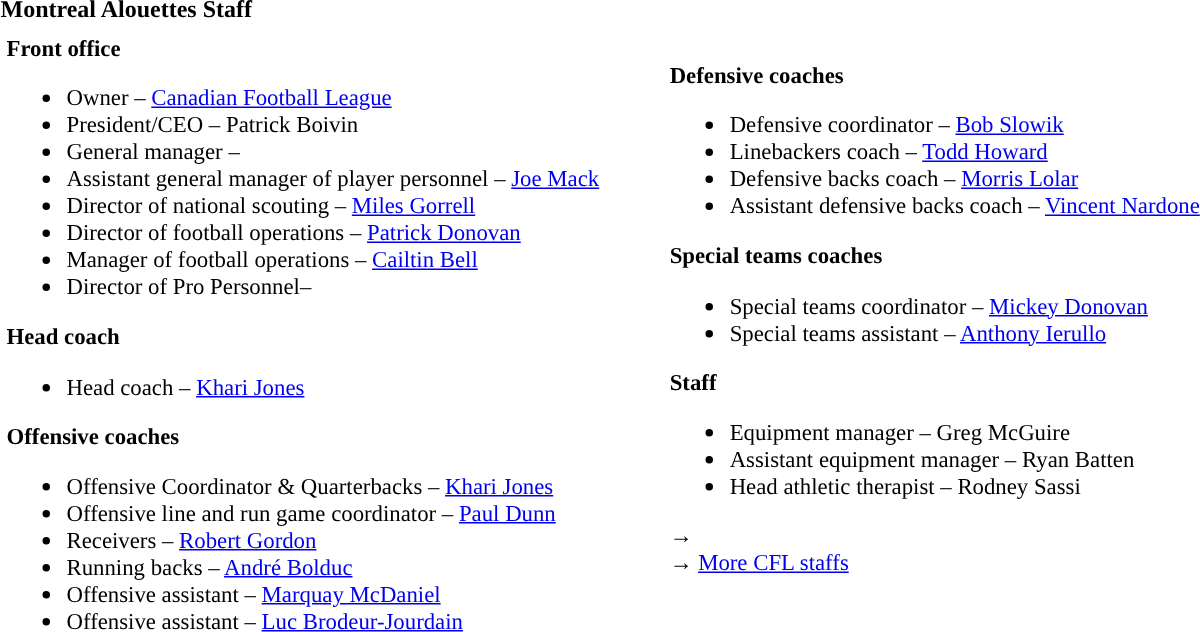<table class="toccolours" style="text-align: left;">
<tr>
<th colspan="7">Montreal Alouettes Staff</th>
</tr>
<tr>
<td colspan="7" style="text-align:right;"></td>
</tr>
<tr>
<td style="vertical-align:top;"></td>
<td style="font-size:95%; vertical-align:top;"><strong>Front office</strong><br><ul><li>Owner – <a href='#'>Canadian Football League</a></li><li>President/CEO – Patrick Boivin</li><li>General manager –</li><li>Assistant general manager of player personnel – <a href='#'>Joe Mack</a></li><li>Director of national scouting – <a href='#'>Miles Gorrell</a></li><li>Director of football operations – <a href='#'>Patrick Donovan</a></li><li>Manager of football operations – <a href='#'>Cailtin Bell</a></li><li>Director of Pro Personnel–</li></ul><strong>Head coach</strong><ul><li>Head coach – <a href='#'>Khari Jones</a></li></ul><strong>Offensive coaches</strong><ul><li>Offensive Coordinator & Quarterbacks – <a href='#'>Khari Jones</a></li><li>Offensive line and run game coordinator – <a href='#'>Paul Dunn</a></li><li>Receivers – <a href='#'>Robert Gordon</a></li><li>Running backs – <a href='#'>André Bolduc</a></li><li>Offensive assistant – <a href='#'>Marquay McDaniel</a></li><li>Offensive assistant – <a href='#'>Luc Brodeur-Jourdain</a></li></ul></td>
<td width="35"> </td>
<td style="vertical-align:top;"></td>
<td style="font-size:95%; vertical-align:top;"><br><strong>Defensive coaches</strong><ul><li>Defensive coordinator – <a href='#'>Bob Slowik</a></li><li>Linebackers coach – <a href='#'>Todd Howard</a></li><li>Defensive backs coach – <a href='#'>Morris Lolar</a></li><li>Assistant defensive backs coach – <a href='#'>Vincent Nardone</a></li></ul><strong>Special teams coaches</strong><ul><li>Special teams coordinator – <a href='#'>Mickey Donovan</a></li><li>Special teams assistant – <a href='#'>Anthony Ierullo</a></li></ul><strong>Staff</strong><ul><li>Equipment manager – Greg McGuire</li><li>Assistant equipment manager – Ryan Batten</li><li>Head athletic therapist – Rodney Sassi</li></ul>→ <span></span><br>
→ <a href='#'>More CFL staffs</a></td>
</tr>
</table>
